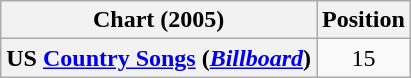<table class="wikitable plainrowheaders">
<tr>
<th scope="col">Chart (2005)</th>
<th scope="col">Position</th>
</tr>
<tr>
<th scope="row">US <a href='#'>Country Songs</a> (<em><a href='#'>Billboard</a></em>)</th>
<td align="center">15</td>
</tr>
</table>
